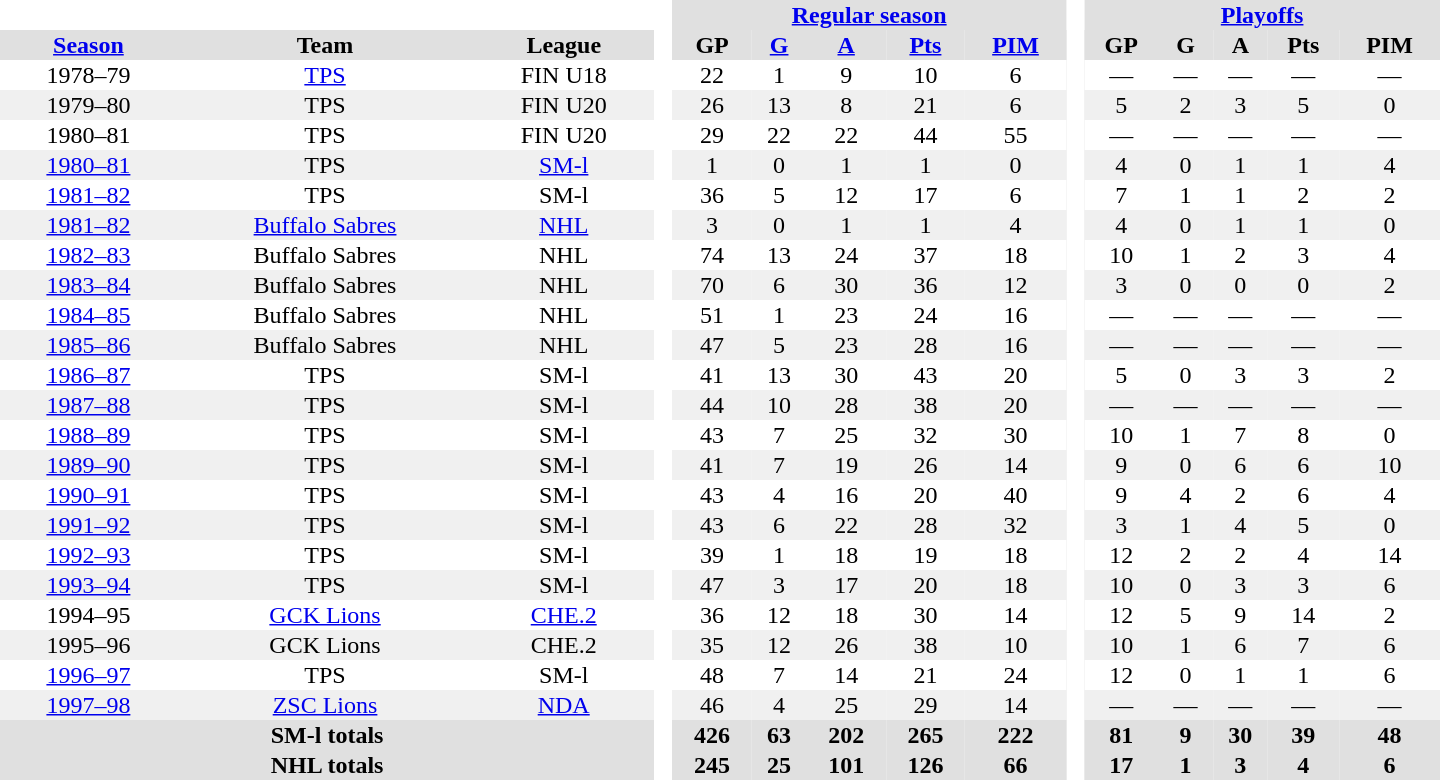<table border="0" cellpadding="1" cellspacing="0" style="text-align:center; width:60em">
<tr bgcolor="#e0e0e0">
<th colspan="3" bgcolor="#ffffff"> </th>
<th rowspan="99" bgcolor="#ffffff"> </th>
<th colspan="5"><a href='#'>Regular season</a></th>
<th rowspan="99" bgcolor="#ffffff"> </th>
<th colspan="5"><a href='#'>Playoffs</a></th>
</tr>
<tr bgcolor="#e0e0e0">
<th><a href='#'>Season</a></th>
<th>Team</th>
<th>League</th>
<th>GP</th>
<th><a href='#'>G</a></th>
<th><a href='#'>A</a></th>
<th><a href='#'>Pts</a></th>
<th><a href='#'>PIM</a></th>
<th>GP</th>
<th>G</th>
<th>A</th>
<th>Pts</th>
<th>PIM</th>
</tr>
<tr>
<td>1978–79</td>
<td><a href='#'>TPS</a></td>
<td>FIN U18</td>
<td>22</td>
<td>1</td>
<td>9</td>
<td>10</td>
<td>6</td>
<td>—</td>
<td>—</td>
<td>—</td>
<td>—</td>
<td>—</td>
</tr>
<tr bgcolor="#f0f0f0">
<td>1979–80</td>
<td>TPS</td>
<td>FIN U20</td>
<td>26</td>
<td>13</td>
<td>8</td>
<td>21</td>
<td>6</td>
<td>5</td>
<td>2</td>
<td>3</td>
<td>5</td>
<td>0</td>
</tr>
<tr>
<td>1980–81</td>
<td>TPS</td>
<td>FIN U20</td>
<td>29</td>
<td>22</td>
<td>22</td>
<td>44</td>
<td>55</td>
<td>—</td>
<td>—</td>
<td>—</td>
<td>—</td>
<td>—</td>
</tr>
<tr bgcolor="#f0f0f0">
<td><a href='#'>1980–81</a></td>
<td>TPS</td>
<td><a href='#'>SM-l</a></td>
<td>1</td>
<td>0</td>
<td>1</td>
<td>1</td>
<td>0</td>
<td>4</td>
<td>0</td>
<td>1</td>
<td>1</td>
<td>4</td>
</tr>
<tr>
<td><a href='#'>1981–82</a></td>
<td>TPS</td>
<td>SM-l</td>
<td>36</td>
<td>5</td>
<td>12</td>
<td>17</td>
<td>6</td>
<td>7</td>
<td>1</td>
<td>1</td>
<td>2</td>
<td>2</td>
</tr>
<tr bgcolor="#f0f0f0">
<td><a href='#'>1981–82</a></td>
<td><a href='#'>Buffalo Sabres</a></td>
<td><a href='#'>NHL</a></td>
<td>3</td>
<td>0</td>
<td>1</td>
<td>1</td>
<td>4</td>
<td>4</td>
<td>0</td>
<td>1</td>
<td>1</td>
<td>0</td>
</tr>
<tr>
<td><a href='#'>1982–83</a></td>
<td>Buffalo Sabres</td>
<td>NHL</td>
<td>74</td>
<td>13</td>
<td>24</td>
<td>37</td>
<td>18</td>
<td>10</td>
<td>1</td>
<td>2</td>
<td>3</td>
<td>4</td>
</tr>
<tr bgcolor="#f0f0f0">
<td><a href='#'>1983–84</a></td>
<td>Buffalo Sabres</td>
<td>NHL</td>
<td>70</td>
<td>6</td>
<td>30</td>
<td>36</td>
<td>12</td>
<td>3</td>
<td>0</td>
<td>0</td>
<td>0</td>
<td>2</td>
</tr>
<tr>
<td><a href='#'>1984–85</a></td>
<td>Buffalo Sabres</td>
<td>NHL</td>
<td>51</td>
<td>1</td>
<td>23</td>
<td>24</td>
<td>16</td>
<td>—</td>
<td>—</td>
<td>—</td>
<td>—</td>
<td>—</td>
</tr>
<tr bgcolor="#f0f0f0">
<td><a href='#'>1985–86</a></td>
<td>Buffalo Sabres</td>
<td>NHL</td>
<td>47</td>
<td>5</td>
<td>23</td>
<td>28</td>
<td>16</td>
<td>—</td>
<td>—</td>
<td>—</td>
<td>—</td>
<td>—</td>
</tr>
<tr>
<td><a href='#'>1986–87</a></td>
<td>TPS</td>
<td>SM-l</td>
<td>41</td>
<td>13</td>
<td>30</td>
<td>43</td>
<td>20</td>
<td>5</td>
<td>0</td>
<td>3</td>
<td>3</td>
<td>2</td>
</tr>
<tr bgcolor="#f0f0f0">
<td><a href='#'>1987–88</a></td>
<td>TPS</td>
<td>SM-l</td>
<td>44</td>
<td>10</td>
<td>28</td>
<td>38</td>
<td>20</td>
<td>—</td>
<td>—</td>
<td>—</td>
<td>—</td>
<td>—</td>
</tr>
<tr>
<td><a href='#'>1988–89</a></td>
<td>TPS</td>
<td>SM-l</td>
<td>43</td>
<td>7</td>
<td>25</td>
<td>32</td>
<td>30</td>
<td>10</td>
<td>1</td>
<td>7</td>
<td>8</td>
<td>0</td>
</tr>
<tr bgcolor="#f0f0f0">
<td><a href='#'>1989–90</a></td>
<td>TPS</td>
<td>SM-l</td>
<td>41</td>
<td>7</td>
<td>19</td>
<td>26</td>
<td>14</td>
<td>9</td>
<td>0</td>
<td>6</td>
<td>6</td>
<td>10</td>
</tr>
<tr>
<td><a href='#'>1990–91</a></td>
<td>TPS</td>
<td>SM-l</td>
<td>43</td>
<td>4</td>
<td>16</td>
<td>20</td>
<td>40</td>
<td>9</td>
<td>4</td>
<td>2</td>
<td>6</td>
<td>4</td>
</tr>
<tr bgcolor="#f0f0f0">
<td><a href='#'>1991–92</a></td>
<td>TPS</td>
<td>SM-l</td>
<td>43</td>
<td>6</td>
<td>22</td>
<td>28</td>
<td>32</td>
<td>3</td>
<td>1</td>
<td>4</td>
<td>5</td>
<td>0</td>
</tr>
<tr>
<td><a href='#'>1992–93</a></td>
<td>TPS</td>
<td>SM-l</td>
<td>39</td>
<td>1</td>
<td>18</td>
<td>19</td>
<td>18</td>
<td>12</td>
<td>2</td>
<td>2</td>
<td>4</td>
<td>14</td>
</tr>
<tr bgcolor="#f0f0f0">
<td><a href='#'>1993–94</a></td>
<td>TPS</td>
<td>SM-l</td>
<td>47</td>
<td>3</td>
<td>17</td>
<td>20</td>
<td>18</td>
<td>10</td>
<td>0</td>
<td>3</td>
<td>3</td>
<td>6</td>
</tr>
<tr>
<td>1994–95</td>
<td><a href='#'>GCK Lions</a></td>
<td><a href='#'>CHE.2</a></td>
<td>36</td>
<td>12</td>
<td>18</td>
<td>30</td>
<td>14</td>
<td>12</td>
<td>5</td>
<td>9</td>
<td>14</td>
<td>2</td>
</tr>
<tr bgcolor="#f0f0f0">
<td>1995–96</td>
<td>GCK Lions</td>
<td>CHE.2</td>
<td>35</td>
<td>12</td>
<td>26</td>
<td>38</td>
<td>10</td>
<td>10</td>
<td>1</td>
<td>6</td>
<td>7</td>
<td>6</td>
</tr>
<tr>
<td><a href='#'>1996–97</a></td>
<td>TPS</td>
<td>SM-l</td>
<td>48</td>
<td>7</td>
<td>14</td>
<td>21</td>
<td>24</td>
<td>12</td>
<td>0</td>
<td>1</td>
<td>1</td>
<td>6</td>
</tr>
<tr bgcolor="#f0f0f0">
<td><a href='#'>1997–98</a></td>
<td><a href='#'>ZSC Lions</a></td>
<td><a href='#'>NDA</a></td>
<td>46</td>
<td>4</td>
<td>25</td>
<td>29</td>
<td>14</td>
<td>—</td>
<td>—</td>
<td>—</td>
<td>—</td>
<td>—</td>
</tr>
<tr bgcolor="#e0e0e0">
<th colspan="3">SM-l totals</th>
<th>426</th>
<th>63</th>
<th>202</th>
<th>265</th>
<th>222</th>
<th>81</th>
<th>9</th>
<th>30</th>
<th>39</th>
<th>48</th>
</tr>
<tr bgcolor="#e0e0e0">
<th colspan="3">NHL totals</th>
<th>245</th>
<th>25</th>
<th>101</th>
<th>126</th>
<th>66</th>
<th>17</th>
<th>1</th>
<th>3</th>
<th>4</th>
<th>6</th>
</tr>
</table>
